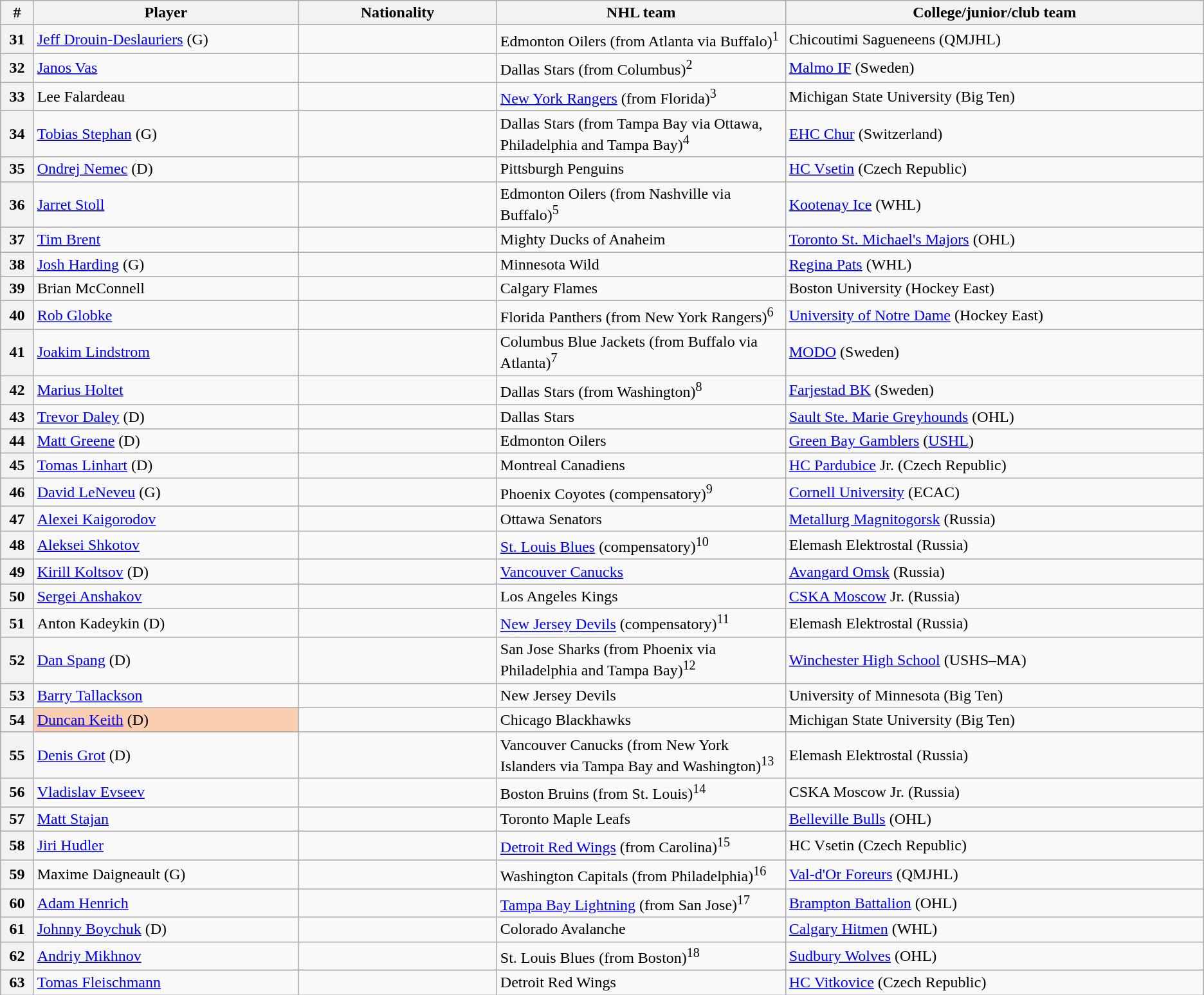<table class="wikitable">
<tr>
<th bgcolor="#DDDDFF" width="2.75%">#</th>
<th bgcolor="#DDDDFF" width="22.0%">Player</th>
<th bgcolor="#DDDDFF" width="16.5%">Nationality</th>
<th bgcolor="#DDDDFF" width="24.0%">NHL team</th>
<th bgcolor="#DDDDFF" width="100.0%">College/junior/club team</th>
</tr>
<tr>
<th>31</th>
<td><a href='#'>Jeff Drouin-Deslauriers</a> (G)</td>
<td></td>
<td>Edmonton Oilers (from Atlanta via Buffalo)<sup>1</sup></td>
<td>Chicoutimi Sagueneens (QMJHL)</td>
</tr>
<tr>
<th>32</th>
<td><a href='#'>Janos Vas</a></td>
<td></td>
<td>Dallas Stars (from Columbus)<sup>2</sup></td>
<td><a href='#'>Malmo IF</a> (Sweden)</td>
</tr>
<tr>
<th>33</th>
<td>Lee Falardeau</td>
<td></td>
<td><a href='#'>New York Rangers</a> (from Florida)<sup>3</sup></td>
<td>Michigan State University (Big Ten)</td>
</tr>
<tr>
<th>34</th>
<td><a href='#'>Tobias Stephan</a> (G)</td>
<td></td>
<td>Dallas Stars (from Tampa Bay via Ottawa, Philadelphia and Tampa Bay)<sup>4</sup></td>
<td><a href='#'>EHC Chur</a> (Switzerland)</td>
</tr>
<tr>
<th>35</th>
<td><a href='#'>Ondrej Nemec</a> (D)</td>
<td></td>
<td>Pittsburgh Penguins</td>
<td><a href='#'>HC Vsetin</a> (Czech Republic)</td>
</tr>
<tr>
<th>36</th>
<td><a href='#'>Jarret Stoll</a></td>
<td></td>
<td>Edmonton Oilers (from Nashville via Buffalo)<sup>5</sup></td>
<td><a href='#'>Kootenay Ice</a> (WHL)</td>
</tr>
<tr>
<th>37</th>
<td><a href='#'>Tim Brent</a></td>
<td></td>
<td>Mighty Ducks of Anaheim</td>
<td><a href='#'>Toronto St. Michael's Majors</a> (OHL)</td>
</tr>
<tr>
<th>38</th>
<td><a href='#'>Josh Harding</a> (G)</td>
<td></td>
<td>Minnesota Wild</td>
<td><a href='#'>Regina Pats</a> (WHL)</td>
</tr>
<tr>
<th>39</th>
<td>Brian McConnell</td>
<td></td>
<td>Calgary Flames</td>
<td>Boston University (Hockey East)</td>
</tr>
<tr>
<th>40</th>
<td><a href='#'>Rob Globke</a></td>
<td></td>
<td>Florida Panthers (from New York Rangers)<sup>6</sup></td>
<td><a href='#'>University of Notre Dame</a> (Hockey East)</td>
</tr>
<tr>
<th>41</th>
<td><a href='#'>Joakim Lindstrom</a></td>
<td></td>
<td>Columbus Blue Jackets (from Buffalo via Atlanta)<sup>7</sup></td>
<td><a href='#'>MODO</a> (Sweden)</td>
</tr>
<tr>
<th>42</th>
<td><a href='#'>Marius Holtet</a></td>
<td></td>
<td>Dallas Stars (from Washington)<sup>8</sup></td>
<td><a href='#'>Farjestad BK</a> (Sweden)</td>
</tr>
<tr>
<th>43</th>
<td><a href='#'>Trevor Daley</a> (D)</td>
<td></td>
<td>Dallas Stars</td>
<td><a href='#'>Sault Ste. Marie Greyhounds</a> (OHL)</td>
</tr>
<tr>
<th>44</th>
<td><a href='#'>Matt Greene</a> (D)</td>
<td></td>
<td>Edmonton Oilers</td>
<td><a href='#'>Green Bay Gamblers</a> (<a href='#'>USHL</a>)</td>
</tr>
<tr>
<th>45</th>
<td><a href='#'>Tomas Linhart</a> (D)</td>
<td></td>
<td>Montreal Canadiens</td>
<td><a href='#'>HC Pardubice</a> Jr. (Czech Republic)</td>
</tr>
<tr>
<th>46</th>
<td><a href='#'>David LeNeveu</a> (G)</td>
<td></td>
<td>Phoenix Coyotes (compensatory)<sup>9</sup></td>
<td><a href='#'>Cornell University</a> (ECAC)</td>
</tr>
<tr>
<th>47</th>
<td><a href='#'>Alexei Kaigorodov</a></td>
<td></td>
<td>Ottawa Senators</td>
<td><a href='#'>Metallurg Magnitogorsk</a> (Russia)</td>
</tr>
<tr>
<th>48</th>
<td><a href='#'>Aleksei Shkotov</a></td>
<td></td>
<td><a href='#'>St. Louis Blues</a> (compensatory)<sup>10</sup></td>
<td>Elemash Elektrostal (Russia)</td>
</tr>
<tr>
<th>49</th>
<td><a href='#'>Kirill Koltsov</a> (D)</td>
<td></td>
<td><a href='#'>Vancouver Canucks</a></td>
<td><a href='#'>Avangard Omsk</a> (Russia)</td>
</tr>
<tr>
<th>50</th>
<td><a href='#'>Sergei Anshakov</a></td>
<td></td>
<td>Los Angeles Kings</td>
<td><a href='#'>CSKA Moscow</a> Jr. (Russia)</td>
</tr>
<tr>
<th>51</th>
<td>Anton Kadeykin (D)</td>
<td></td>
<td><a href='#'>New Jersey Devils</a> (compensatory)<sup>11</sup></td>
<td>Elemash Elektrostal (Russia)</td>
</tr>
<tr>
<th>52</th>
<td><a href='#'>Dan Spang</a> (D)</td>
<td></td>
<td>San Jose Sharks (from Phoenix via Philadelphia and Tampa Bay)<sup>12</sup></td>
<td><a href='#'>Winchester High School</a> (USHS–MA)</td>
</tr>
<tr>
<th>53</th>
<td><a href='#'>Barry Tallackson</a></td>
<td></td>
<td>New Jersey Devils</td>
<td>University of Minnesota (Big Ten)</td>
</tr>
<tr>
<th>54</th>
<td bgcolor="#FBCEB1"><a href='#'>Duncan Keith</a> (D)</td>
<td></td>
<td>Chicago Blackhawks</td>
<td>Michigan State University (Big Ten)</td>
</tr>
<tr>
<th>55</th>
<td><a href='#'>Denis Grot</a> (D)</td>
<td></td>
<td>Vancouver Canucks (from New York Islanders via Tampa Bay and Washington)<sup>13</sup></td>
<td>Elemash Elektrostal (Russia)</td>
</tr>
<tr>
<th>56</th>
<td><a href='#'>Vladislav Evseev</a></td>
<td></td>
<td>Boston Bruins (from St. Louis)<sup>14</sup></td>
<td>CSKA Moscow Jr. (Russia)</td>
</tr>
<tr>
<th>57</th>
<td><a href='#'>Matt Stajan</a></td>
<td></td>
<td>Toronto Maple Leafs</td>
<td><a href='#'>Belleville Bulls</a> (OHL)</td>
</tr>
<tr>
<th>58</th>
<td><a href='#'>Jiri Hudler</a></td>
<td></td>
<td><a href='#'>Detroit Red Wings</a> (from Carolina)<sup>15</sup></td>
<td>HC Vsetin (Czech Republic)</td>
</tr>
<tr>
<th>59</th>
<td>Maxime Daigneault (G)</td>
<td></td>
<td>Washington Capitals (from Philadelphia)<sup>16</sup></td>
<td><a href='#'>Val-d'Or Foreurs</a> (QMJHL)</td>
</tr>
<tr>
<th>60</th>
<td><a href='#'>Adam Henrich</a></td>
<td></td>
<td><a href='#'>Tampa Bay Lightning</a> (from San Jose)<sup>17</sup></td>
<td><a href='#'>Brampton Battalion</a> (OHL)</td>
</tr>
<tr>
<th>61</th>
<td><a href='#'>Johnny Boychuk</a> (D)</td>
<td></td>
<td>Colorado Avalanche</td>
<td><a href='#'>Calgary Hitmen</a> (WHL)</td>
</tr>
<tr>
<th>62</th>
<td><a href='#'>Andriy Mikhnov</a></td>
<td></td>
<td>St. Louis Blues (from Boston)<sup>18</sup></td>
<td><a href='#'>Sudbury Wolves</a> (OHL)</td>
</tr>
<tr>
<th>63</th>
<td><a href='#'>Tomas Fleischmann</a></td>
<td></td>
<td>Detroit Red Wings</td>
<td><a href='#'>HC Vitkovice</a> (Czech Republic)</td>
</tr>
</table>
